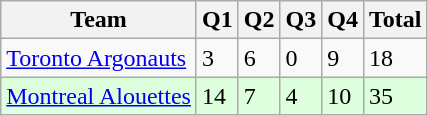<table class="wikitable">
<tr>
<th>Team</th>
<th>Q1</th>
<th>Q2</th>
<th>Q3</th>
<th>Q4</th>
<th>Total</th>
</tr>
<tr>
<td><a href='#'>Toronto Argonauts</a></td>
<td>3</td>
<td>6</td>
<td>0</td>
<td>9</td>
<td>18</td>
</tr>
<tr style="background-color:#DDFFDD">
<td><a href='#'>Montreal Alouettes</a></td>
<td>14</td>
<td>7</td>
<td>4</td>
<td>10</td>
<td>35</td>
</tr>
</table>
